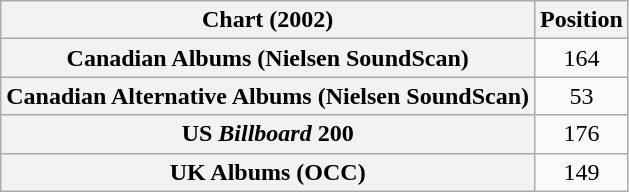<table class="wikitable plainrowheaders" style="text-align:center">
<tr>
<th scope="col">Chart (2002)</th>
<th scope="col">Position</th>
</tr>
<tr>
<th scope="row">Canadian Albums (Nielsen SoundScan)</th>
<td>164</td>
</tr>
<tr>
<th scope="row">Canadian Alternative Albums (Nielsen SoundScan)</th>
<td>53</td>
</tr>
<tr>
<th scope="row">US <em>Billboard</em> 200</th>
<td>176</td>
</tr>
<tr>
<th scope="row">UK Albums (OCC)</th>
<td>149</td>
</tr>
</table>
